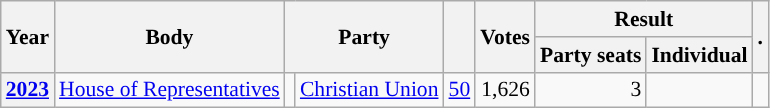<table class="wikitable plainrowheaders sortable" border=2 cellpadding=4 cellspacing=0 style="border: 1px #aaa solid; font-size: 90%; text-align:center;">
<tr>
<th scope="col" rowspan=2>Year</th>
<th scope="col" rowspan=2>Body</th>
<th scope="col" colspan=2 rowspan=2>Party</th>
<th scope="col" rowspan=2></th>
<th scope="col" rowspan=2>Votes</th>
<th scope="colgroup" colspan=2>Result</th>
<th scope="col" rowspan=2 class="unsortable">.</th>
</tr>
<tr>
<th scope="col">Party seats</th>
<th scope="col">Individual</th>
</tr>
<tr>
<th scope="row"><a href='#'>2023</a></th>
<td><a href='#'>House of Representatives</a></td>
<td style="background-color:"></td>
<td><a href='#'>Christian Union</a></td>
<td style=text-align:right><a href='#'>50</a></td>
<td style=text-align:right>1,626</td>
<td style=text-align:right>3</td>
<td></td>
<td></td>
</tr>
</table>
